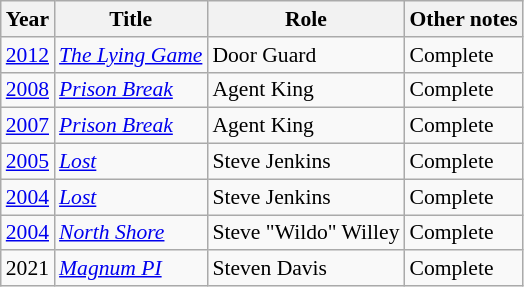<table class="wikitable" style="font-size: 90%;">
<tr>
<th>Year</th>
<th>Title</th>
<th>Role</th>
<th>Other notes</th>
</tr>
<tr>
<td><a href='#'>2012</a></td>
<td><em><a href='#'>The Lying Game</a></em></td>
<td>Door Guard</td>
<td>Complete</td>
</tr>
<tr>
<td><a href='#'>2008</a></td>
<td><em><a href='#'>Prison Break</a></em></td>
<td>Agent King</td>
<td>Complete</td>
</tr>
<tr>
<td><a href='#'>2007</a></td>
<td><em><a href='#'>Prison Break</a></em></td>
<td>Agent King</td>
<td>Complete</td>
</tr>
<tr>
<td><a href='#'>2005</a></td>
<td><em><a href='#'>Lost</a></em></td>
<td>Steve Jenkins</td>
<td>Complete</td>
</tr>
<tr>
<td><a href='#'>2004</a></td>
<td><em><a href='#'>Lost</a></em></td>
<td>Steve Jenkins</td>
<td>Complete</td>
</tr>
<tr>
<td><a href='#'>2004</a></td>
<td><em><a href='#'>North Shore</a></em></td>
<td>Steve "Wildo" Willey</td>
<td>Complete</td>
</tr>
<tr>
<td>2021</td>
<td><a href='#'><em>Magnum PI</em></a></td>
<td>Steven Davis</td>
<td>Complete</td>
</tr>
</table>
